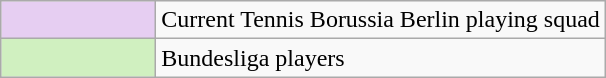<table class="wikitable">
<tr>
<td style="background:#e6cef2; border:1px solid #aaa; width:6em;"></td>
<td>Current Tennis Borussia Berlin playing squad</td>
</tr>
<tr>
<td style="background:#d0f0c0; border:1px solid #aaa; width:6em;"></td>
<td>Bundesliga players</td>
</tr>
</table>
